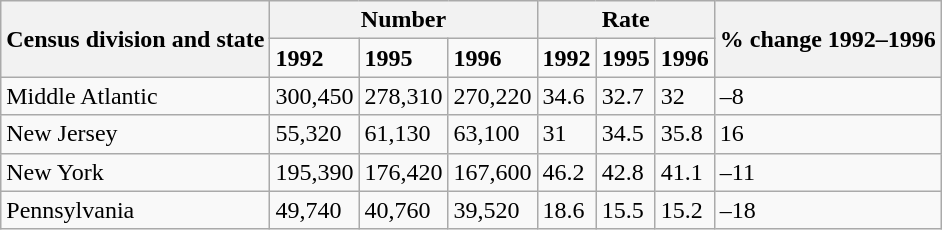<table class="wikitable">
<tr>
<th rowspan="2">Census division and state</th>
<th colspan="3">Number</th>
<th colspan="3">Rate</th>
<th rowspan="2">% change 1992–1996</th>
</tr>
<tr>
<td><strong>1992</strong></td>
<td><strong>1995</strong></td>
<td><strong>1996</strong></td>
<td><strong>1992</strong></td>
<td><strong>1995</strong></td>
<td><strong>1996</strong></td>
</tr>
<tr>
<td>Middle Atlantic</td>
<td>300,450</td>
<td>278,310</td>
<td>270,220</td>
<td>34.6</td>
<td>32.7</td>
<td>32</td>
<td>–8</td>
</tr>
<tr>
<td>New Jersey</td>
<td>55,320</td>
<td>61,130</td>
<td>63,100</td>
<td>31</td>
<td>34.5</td>
<td>35.8</td>
<td>16</td>
</tr>
<tr>
<td>New York</td>
<td>195,390</td>
<td>176,420</td>
<td>167,600</td>
<td>46.2</td>
<td>42.8</td>
<td>41.1</td>
<td>–11</td>
</tr>
<tr>
<td>Pennsylvania</td>
<td>49,740</td>
<td>40,760</td>
<td>39,520</td>
<td>18.6</td>
<td>15.5</td>
<td>15.2</td>
<td>–18</td>
</tr>
</table>
